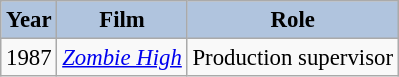<table class="wikitable" style="font-size:95%;">
<tr>
<th style="background:#B0C4DE;">Year</th>
<th style="background:#B0C4DE;">Film</th>
<th style="background:#B0C4DE;">Role</th>
</tr>
<tr>
<td>1987</td>
<td><em><a href='#'>Zombie High</a></em></td>
<td>Production supervisor</td>
</tr>
</table>
